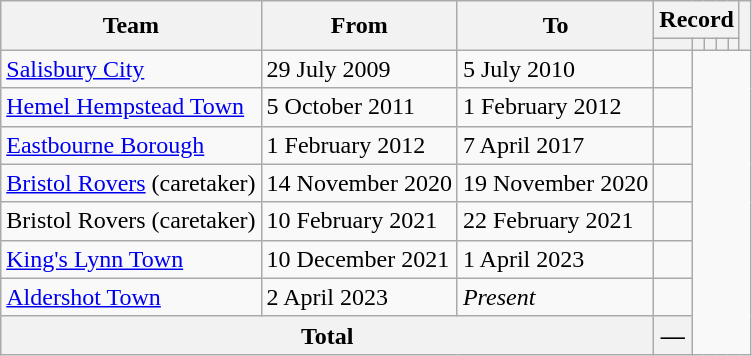<table class=wikitable style="text-align: center">
<tr>
<th rowspan=2>Team</th>
<th rowspan=2>From</th>
<th rowspan=2>To</th>
<th colspan=5>Record</th>
<th rowspan=2></th>
</tr>
<tr>
<th></th>
<th></th>
<th></th>
<th></th>
<th></th>
</tr>
<tr>
<td align=left><a href='#'>Salisbury City</a></td>
<td align=left>29 July 2009</td>
<td align=left>5 July 2010<br></td>
<td></td>
</tr>
<tr>
<td align=left><a href='#'>Hemel Hempstead Town</a></td>
<td align=left>5 October 2011</td>
<td align=left>1 February 2012<br></td>
<td></td>
</tr>
<tr>
<td align=left><a href='#'>Eastbourne Borough</a></td>
<td align=left>1 February 2012</td>
<td align=left>7 April 2017<br></td>
<td></td>
</tr>
<tr>
<td align=left><a href='#'>Bristol Rovers</a> (caretaker)</td>
<td align=left>14 November 2020</td>
<td align=left>19 November 2020<br></td>
<td></td>
</tr>
<tr>
<td align=left>Bristol Rovers (caretaker)</td>
<td align=left>10 February 2021</td>
<td align=left>22 February 2021<br></td>
<td></td>
</tr>
<tr>
<td align=left><a href='#'>King's Lynn Town</a></td>
<td align=left>10 December 2021</td>
<td align=left>1 April 2023<br></td>
<td></td>
</tr>
<tr>
<td align=left><a href='#'>Aldershot Town</a></td>
<td align=left>2 April 2023</td>
<td align=left><em>Present</em><br></td>
<td></td>
</tr>
<tr>
<th colspan="3">Total<br></th>
<th>—</th>
</tr>
</table>
